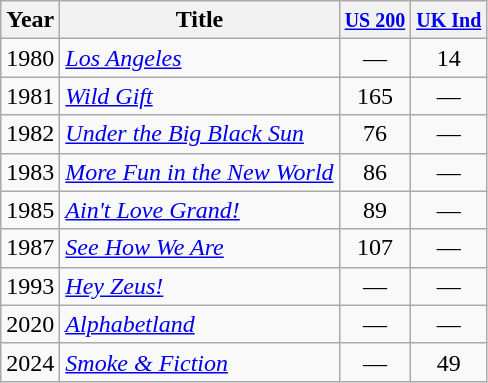<table class="wikitable">
<tr>
<th style="text-align: center;">Year</th>
<th style="text-align: center;">Title</th>
<th style="text-align: center;"><a href='#'><small>US 200</small></a><br></th>
<th style="text-align: center;"><a href='#'><small>UK Ind</small></a><br></th>
</tr>
<tr>
<td style="text-align: center;">1980</td>
<td><em><a href='#'>Los Angeles</a></em></td>
<td style="text-align: center;">—</td>
<td style="text-align: center;">14</td>
</tr>
<tr>
<td style="text-align: center;">1981</td>
<td><em><a href='#'>Wild Gift</a></em></td>
<td style="text-align: center;">165</td>
<td style="text-align: center;">—</td>
</tr>
<tr>
<td style="text-align: center;">1982</td>
<td><em><a href='#'>Under the Big Black Sun</a></em></td>
<td style="text-align: center;">76</td>
<td style="text-align: center;">—</td>
</tr>
<tr>
<td style="text-align: center;">1983</td>
<td><em><a href='#'>More Fun in the New World</a></em></td>
<td style="text-align: center;">86</td>
<td style="text-align: center;">—</td>
</tr>
<tr>
<td style="text-align: center;">1985</td>
<td><em><a href='#'>Ain't Love Grand!</a></em></td>
<td style="text-align: center;">89</td>
<td style="text-align: center;">—</td>
</tr>
<tr>
<td style="text-align: center;">1987</td>
<td><em><a href='#'>See How We Are</a></em></td>
<td style="text-align: center;">107</td>
<td style="text-align: center;">—</td>
</tr>
<tr>
<td style="text-align: center;">1993</td>
<td><em><a href='#'>Hey Zeus!</a></em></td>
<td style="text-align: center;">—</td>
<td style="text-align: center;">—</td>
</tr>
<tr>
<td style="text-align: center;">2020</td>
<td><em><a href='#'>Alphabetland</a></em></td>
<td style="text-align: center;">—</td>
<td style="text-align: center;">—</td>
</tr>
<tr>
<td style="text-align: center;">2024</td>
<td><em><a href='#'>Smoke & Fiction</a></em></td>
<td style="text-align: center;">—</td>
<td style="text-align: center;">49</td>
</tr>
</table>
